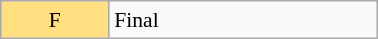<table class="wikitable" style="margin:0.5em auto; font-size:90%; line-height:1.25em;" width=20%;>
<tr>
<td style="background-color:#FFDF80;text-align:center;">F</td>
<td>Final</td>
</tr>
</table>
